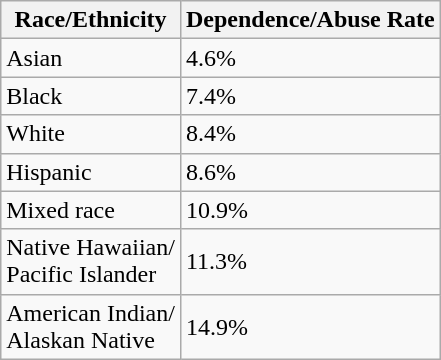<table class="wikitable">
<tr>
<th>Race/Ethnicity</th>
<th>Dependence/Abuse Rate</th>
</tr>
<tr>
<td>Asian</td>
<td>4.6%</td>
</tr>
<tr>
<td>Black</td>
<td>7.4%</td>
</tr>
<tr>
<td>White</td>
<td>8.4%</td>
</tr>
<tr>
<td>Hispanic</td>
<td>8.6%</td>
</tr>
<tr>
<td>Mixed race</td>
<td>10.9%</td>
</tr>
<tr>
<td>Native Hawaiian/<br>Pacific Islander</td>
<td>11.3%</td>
</tr>
<tr>
<td>American Indian/<br>Alaskan Native</td>
<td>14.9%</td>
</tr>
</table>
